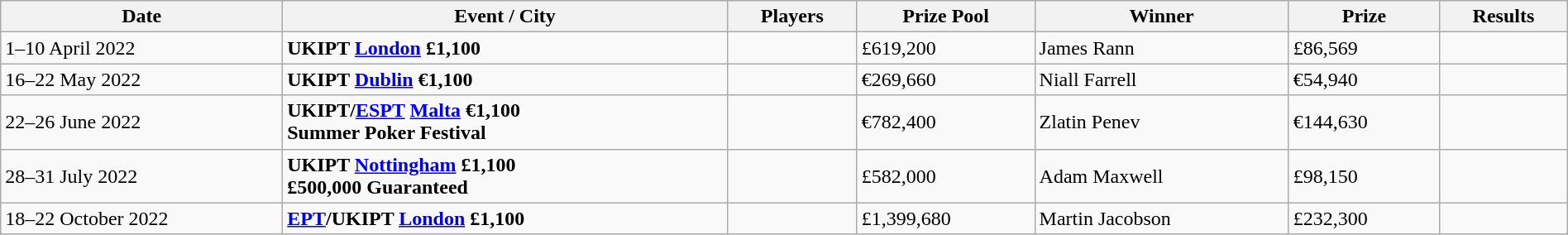<table class="wikitable" width="100%">
<tr>
<th width="18%">Date</th>
<th !width="16%">Event / City</th>
<th !width="11%">Players</th>
<th !width="12%">Prize Pool</th>
<th !width="18%">Winner</th>
<th !width="12%">Prize</th>
<th !width="11%">Results</th>
</tr>
<tr>
<td>1–10 April 2022</td>
<td> <strong>UKIPT <a href='#'>London</a> £1,100</strong></td>
<td></td>
<td>£619,200</td>
<td> James Rann</td>
<td>£86,569</td>
<td></td>
</tr>
<tr>
<td>16–22 May 2022</td>
<td> <strong>UKIPT <a href='#'>Dublin</a> €1,100</strong></td>
<td></td>
<td>€269,660</td>
<td> Niall Farrell</td>
<td>€54,940</td>
<td></td>
</tr>
<tr>
<td>22–26 June 2022</td>
<td> <strong>UKIPT/<a href='#'>ESPT</a> <a href='#'>Malta</a> €1,100<br>Summer Poker Festival</strong></td>
<td></td>
<td>€782,400</td>
<td> Zlatin Penev</td>
<td>€144,630</td>
<td></td>
</tr>
<tr>
<td>28–31 July 2022</td>
<td> <strong>UKIPT <a href='#'>Nottingham</a> £1,100<br>£500,000 Guaranteed</strong></td>
<td></td>
<td>£582,000</td>
<td> Adam Maxwell</td>
<td>£98,150</td>
<td></td>
</tr>
<tr>
<td>18–22 October 2022</td>
<td> <strong><a href='#'>EPT</a>/UKIPT <a href='#'>London</a> £1,100</strong></td>
<td></td>
<td>£1,399,680</td>
<td> Martin Jacobson</td>
<td>£232,300</td>
<td></td>
</tr>
</table>
